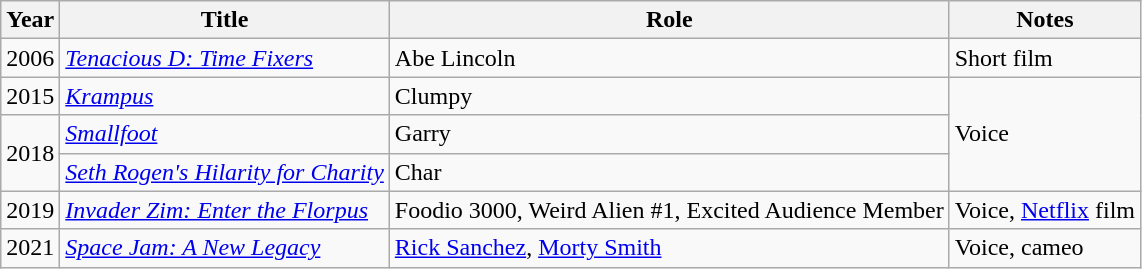<table class="wikitable sortable">
<tr>
<th>Year</th>
<th>Title</th>
<th>Role</th>
<th>Notes</th>
</tr>
<tr>
<td>2006</td>
<td><em><a href='#'>Tenacious D: Time Fixers</a></em></td>
<td>Abe Lincoln</td>
<td>Short film</td>
</tr>
<tr>
<td rowspan="1">2015</td>
<td><em><a href='#'>Krampus</a></em></td>
<td>Clumpy</td>
<td rowspan="3">Voice</td>
</tr>
<tr>
<td rowspan="2">2018</td>
<td><em><a href='#'>Smallfoot</a></em></td>
<td>Garry</td>
</tr>
<tr>
<td><em><a href='#'>Seth Rogen's Hilarity for Charity</a></em></td>
<td>Char</td>
</tr>
<tr>
<td>2019</td>
<td><em><a href='#'>Invader Zim: Enter the Florpus</a></em></td>
<td>Foodio 3000, Weird Alien #1, Excited Audience Member</td>
<td>Voice, <a href='#'>Netflix</a> film</td>
</tr>
<tr>
<td>2021</td>
<td><em><a href='#'>Space Jam: A New Legacy</a></em></td>
<td><a href='#'>Rick Sanchez</a>, <a href='#'>Morty Smith</a></td>
<td>Voice, cameo</td>
</tr>
</table>
